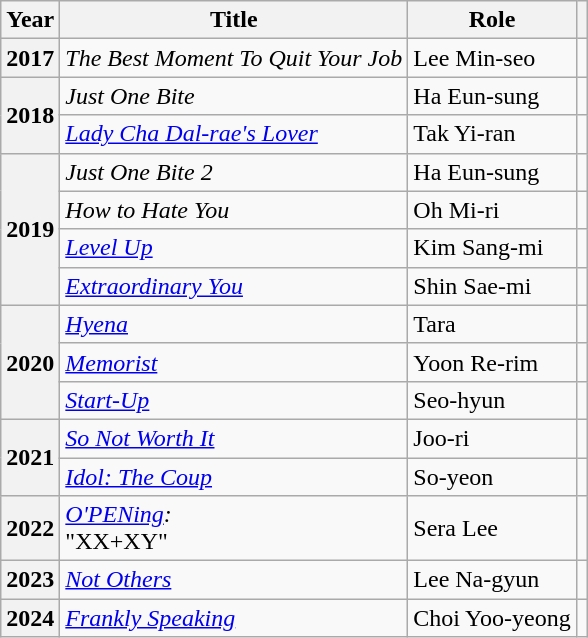<table class="wikitable plainrowheaders sortable">
<tr>
<th scope="col">Year</th>
<th scope="col">Title</th>
<th scope="col">Role</th>
<th scope="col" class="unsortable"></th>
</tr>
<tr>
<th scope="row">2017</th>
<td><em>The Best Moment To Quit Your Job</em></td>
<td>Lee Min-seo</td>
<td style="text-align:center"></td>
</tr>
<tr>
<th scope="row" rowspan="2">2018</th>
<td><em>Just One Bite</em></td>
<td>Ha Eun-sung</td>
<td style="text-align:center"></td>
</tr>
<tr>
<td><em><a href='#'>Lady Cha Dal-rae's Lover</a></em></td>
<td>Tak Yi-ran</td>
<td style="text-align:center"></td>
</tr>
<tr>
<th scope="row" rowspan="4">2019</th>
<td><em>Just One Bite 2</em></td>
<td>Ha Eun-sung</td>
<td style="text-align:center"></td>
</tr>
<tr>
<td><em>How to Hate You</em></td>
<td>Oh Mi-ri</td>
<td style="text-align:center"></td>
</tr>
<tr>
<td><em><a href='#'>Level Up</a></em></td>
<td>Kim Sang-mi</td>
<td style="text-align:center"></td>
</tr>
<tr>
<td><em><a href='#'>Extraordinary You</a></em></td>
<td>Shin Sae-mi</td>
<td style="text-align:center"></td>
</tr>
<tr>
<th scope="row" rowspan="3">2020</th>
<td><em><a href='#'>Hyena</a></em></td>
<td>Tara</td>
<td style="text-align:center"></td>
</tr>
<tr>
<td><em><a href='#'>Memorist</a></em></td>
<td>Yoon Re-rim</td>
<td style="text-align:center"></td>
</tr>
<tr>
<td><em><a href='#'>Start-Up</a></em></td>
<td>Seo-hyun</td>
<td style="text-align:center"></td>
</tr>
<tr>
<th scope="row" rowspan="2">2021</th>
<td><em><a href='#'>So Not Worth It</a></em></td>
<td>Joo-ri</td>
<td style="text-align:center"></td>
</tr>
<tr>
<td><em><a href='#'>Idol: The Coup</a></em></td>
<td>So-yeon</td>
<td style="text-align:center"></td>
</tr>
<tr>
<th scope="row">2022</th>
<td><em><a href='#'>O'PENing</a>:</em><br>"XX+XY"</td>
<td>Sera Lee</td>
<td style="text-align:center"></td>
</tr>
<tr>
<th scope="row">2023</th>
<td><em><a href='#'>Not Others</a></em></td>
<td>Lee Na-gyun</td>
<td></td>
</tr>
<tr>
<th scope="row">2024</th>
<td><em><a href='#'>Frankly Speaking</a></em></td>
<td>Choi Yoo-yeong</td>
<td></td>
</tr>
</table>
